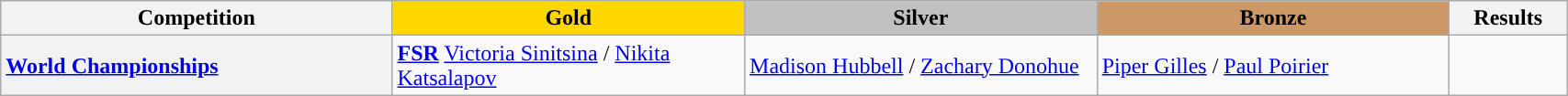<table class="wikitable unsortable" style="text-align:left; width:90%;">
<tr>
<th scope="col" style="text-align:center; width:25%;">Competition</th>
<td scope="col" style="text-align:center; width:22.5%; background:gold"><strong>Gold</strong></td>
<td scope="col" style="text-align:center; width:22.5%; background:silver"><strong>Silver</strong></td>
<td scope="col" style="text-align:center; width:22.5%; background:#c96"><strong>Bronze</strong></td>
<th scope="col" style="text-align:center; width:7.5%;">Results</th>
</tr>
<tr>
<th scope="row" style="text-align:left"> <a href='#'>World Championships</a></th>
<td><strong><a href='#'>FSR</a></strong> <a href='#'>Victoria Sinitsina</a> / <a href='#'>Nikita Katsalapov</a></td>
<td> <a href='#'>Madison Hubbell</a> / <a href='#'>Zachary Donohue</a></td>
<td> <a href='#'>Piper Gilles</a> / <a href='#'>Paul Poirier</a></td>
<td></td>
</tr>
</table>
